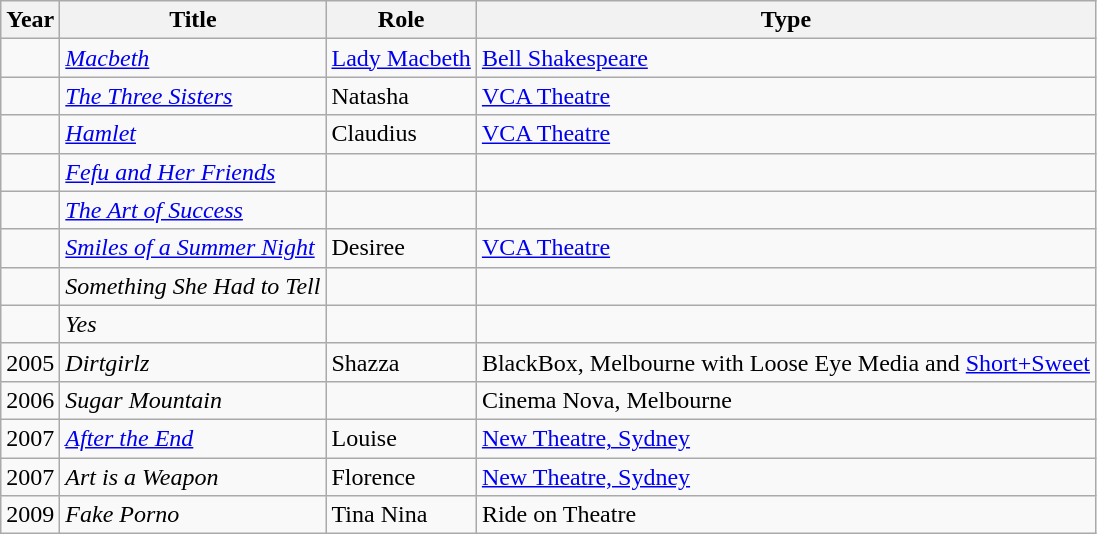<table class="wikitable">
<tr>
<th>Year</th>
<th>Title</th>
<th>Role</th>
<th>Type</th>
</tr>
<tr>
<td></td>
<td><em><a href='#'>Macbeth</a></em></td>
<td><a href='#'>Lady Macbeth</a></td>
<td><a href='#'>Bell Shakespeare</a></td>
</tr>
<tr>
<td></td>
<td><em><a href='#'>The Three Sisters</a></em></td>
<td>Natasha</td>
<td><a href='#'>VCA Theatre</a></td>
</tr>
<tr>
<td></td>
<td><em><a href='#'>Hamlet</a></em></td>
<td>Claudius</td>
<td><a href='#'>VCA Theatre</a></td>
</tr>
<tr>
<td></td>
<td><em><a href='#'>Fefu and Her Friends</a></em></td>
<td></td>
<td></td>
</tr>
<tr>
<td></td>
<td><em><a href='#'>The Art of Success</a></em></td>
<td></td>
<td></td>
</tr>
<tr>
<td></td>
<td><em><a href='#'>Smiles of a Summer Night</a></em></td>
<td>Desiree</td>
<td><a href='#'>VCA Theatre</a></td>
</tr>
<tr>
<td></td>
<td><em>Something She Had to Tell</em></td>
<td></td>
<td></td>
</tr>
<tr>
<td></td>
<td><em>Yes</em></td>
<td></td>
<td></td>
</tr>
<tr>
<td>2005</td>
<td><em>Dirtgirlz</em></td>
<td>Shazza</td>
<td>BlackBox, Melbourne with Loose Eye Media and <a href='#'>Short+Sweet</a></td>
</tr>
<tr>
<td>2006</td>
<td><em>Sugar Mountain</em></td>
<td></td>
<td>Cinema Nova, Melbourne</td>
</tr>
<tr>
<td>2007</td>
<td><em><a href='#'>After the End</a></em></td>
<td>Louise</td>
<td><a href='#'>New Theatre, Sydney</a></td>
</tr>
<tr>
<td>2007</td>
<td><em>Art is a Weapon</em></td>
<td>Florence</td>
<td><a href='#'>New Theatre, Sydney</a></td>
</tr>
<tr>
<td>2009</td>
<td><em>Fake Porno</em></td>
<td>Tina Nina</td>
<td>Ride on Theatre</td>
</tr>
</table>
